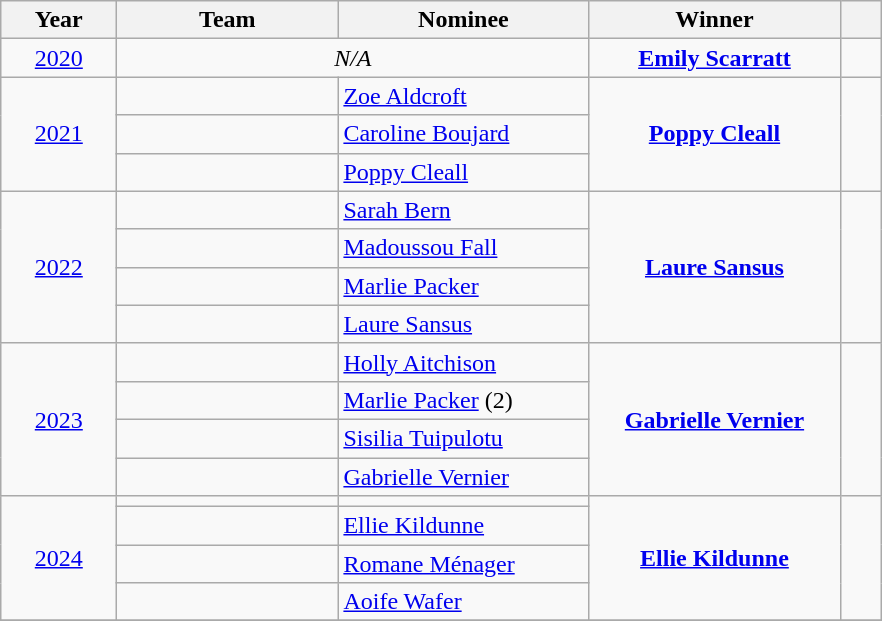<table class="wikitable">
<tr>
<th width=70>Year</th>
<th width=140>Team</th>
<th width=160>Nominee</th>
<th width=160>Winner</th>
<th width=20></th>
</tr>
<tr>
<td align=center><a href='#'>2020</a></td>
<td align=center colspan=2><em>N/A</em></td>
<td align=center> <strong><a href='#'>Emily Scarratt</a></strong></td>
<td align=center></td>
</tr>
<tr>
<td align=center rowspan=3><a href='#'>2021</a></td>
<td></td>
<td><a href='#'>Zoe Aldcroft</a></td>
<td align=center rowspan=3> <strong><a href='#'>Poppy Cleall</a></strong></td>
<td align=center rowspan=3></td>
</tr>
<tr>
<td></td>
<td><a href='#'>Caroline Boujard</a></td>
</tr>
<tr>
<td></td>
<td><a href='#'>Poppy Cleall</a></td>
</tr>
<tr>
<td align=center rowspan=4><a href='#'>2022</a></td>
<td></td>
<td><a href='#'>Sarah Bern</a></td>
<td align=center rowspan=4> <strong><a href='#'>Laure Sansus</a></strong></td>
<td align=center rowspan=4></td>
</tr>
<tr>
<td></td>
<td><a href='#'>Madoussou Fall</a></td>
</tr>
<tr>
<td></td>
<td><a href='#'>Marlie Packer</a></td>
</tr>
<tr>
<td></td>
<td><a href='#'>Laure Sansus</a></td>
</tr>
<tr>
<td align=center rowspan=4><a href='#'>2023</a></td>
<td></td>
<td><a href='#'>Holly Aitchison</a></td>
<td align=center rowspan=4> <strong><a href='#'>Gabrielle Vernier</a></strong></td>
<td align=center rowspan=4></td>
</tr>
<tr>
<td></td>
<td><a href='#'>Marlie Packer</a> (2)</td>
</tr>
<tr>
<td></td>
<td><a href='#'>Sisilia Tuipulotu</a></td>
</tr>
<tr>
<td></td>
<td><a href='#'>Gabrielle Vernier</a></td>
</tr>
<tr>
<td align=center rowspan=4><a href='#'>2024</a></td>
<td></td>
<td></td>
<td align=center rowspan=4> <strong><a href='#'>Ellie Kildunne</a></strong></td>
<td align=center rowspan=4></td>
</tr>
<tr>
<td></td>
<td><a href='#'>Ellie Kildunne</a></td>
</tr>
<tr>
<td></td>
<td><a href='#'>Romane Ménager</a></td>
</tr>
<tr>
<td></td>
<td><a href='#'>Aoife Wafer</a></td>
</tr>
<tr>
</tr>
</table>
